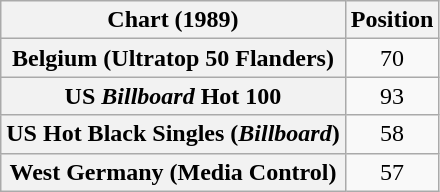<table class="wikitable sortable plainrowheaders" style="text-align:center">
<tr>
<th scope="col">Chart (1989)</th>
<th scope="col">Position</th>
</tr>
<tr>
<th scope="row">Belgium (Ultratop 50 Flanders)</th>
<td>70</td>
</tr>
<tr>
<th scope="row">US <em>Billboard</em> Hot 100</th>
<td>93</td>
</tr>
<tr>
<th scope="row">US Hot Black Singles (<em>Billboard</em>)</th>
<td>58</td>
</tr>
<tr>
<th scope="row">West Germany (Media Control)</th>
<td>57</td>
</tr>
</table>
